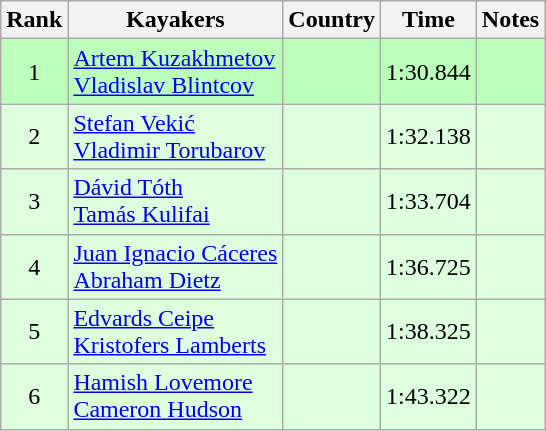<table class="wikitable" style="text-align:center">
<tr>
<th>Rank</th>
<th>Kayakers</th>
<th>Country</th>
<th>Time</th>
<th>Notes</th>
</tr>
<tr bgcolor=bbffbb>
<td>1</td>
<td align="left"><a href='#'>Artem Kuzakhmetov</a><br><a href='#'>Vladislav Blintcov</a></td>
<td align="left"></td>
<td>1:30.844</td>
<td></td>
</tr>
<tr bgcolor=ddffdd>
<td>2</td>
<td align="left"><a href='#'>Stefan Vekić</a><br><a href='#'>Vladimir Torubarov</a></td>
<td align="left"></td>
<td>1:32.138</td>
<td></td>
</tr>
<tr bgcolor=ddffdd>
<td>3</td>
<td align="left"><a href='#'>Dávid Tóth</a><br><a href='#'>Tamás Kulifai</a></td>
<td align="left"></td>
<td>1:33.704</td>
<td></td>
</tr>
<tr bgcolor=ddffdd>
<td>4</td>
<td align="left"><a href='#'>Juan Ignacio Cáceres</a><br><a href='#'>Abraham Dietz</a></td>
<td align="left"></td>
<td>1:36.725</td>
<td></td>
</tr>
<tr bgcolor=ddffdd>
<td>5</td>
<td align="left"><a href='#'>Edvards Ceipe</a><br><a href='#'>Kristofers Lamberts</a></td>
<td align="left"></td>
<td>1:38.325</td>
<td></td>
</tr>
<tr bgcolor=ddffdd>
<td>6</td>
<td align="left"><a href='#'>Hamish Lovemore</a><br><a href='#'>Cameron Hudson</a></td>
<td align="left"></td>
<td>1:43.322</td>
<td></td>
</tr>
</table>
